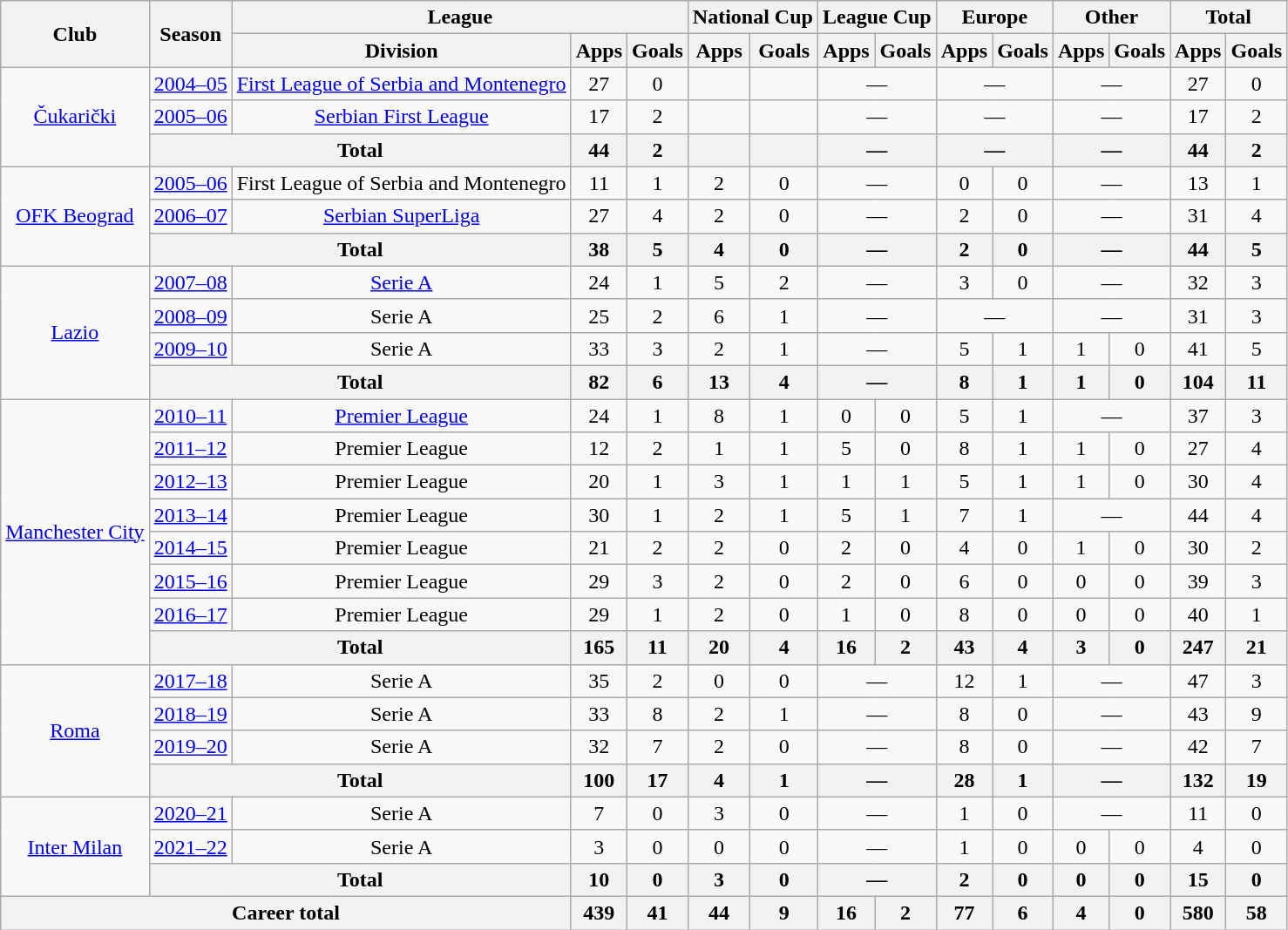<table class="wikitable" style="text-align: center;">
<tr>
<th rowspan="2">Club</th>
<th rowspan="2">Season</th>
<th colspan="3">League</th>
<th colspan="2">National Cup</th>
<th colspan="2">League Cup</th>
<th colspan="2">Europe</th>
<th colspan="2">Other</th>
<th colspan="2">Total</th>
</tr>
<tr>
<th>Division</th>
<th>Apps</th>
<th>Goals</th>
<th>Apps</th>
<th>Goals</th>
<th>Apps</th>
<th>Goals</th>
<th>Apps</th>
<th>Goals</th>
<th>Apps</th>
<th>Goals</th>
<th>Apps</th>
<th>Goals</th>
</tr>
<tr>
<td rowspan="3"><a href='#'>Čukarički</a></td>
<td><a href='#'>2004–05</a></td>
<td><a href='#'>First League of Serbia and Montenegro</a></td>
<td>27</td>
<td>0</td>
<td></td>
<td></td>
<td colspan="2">—</td>
<td colspan="2">—</td>
<td colspan="2">—</td>
<td>27</td>
<td>0</td>
</tr>
<tr>
<td><a href='#'>2005–06</a></td>
<td><a href='#'>Serbian First League</a></td>
<td>17</td>
<td>2</td>
<td></td>
<td></td>
<td colspan="2">—</td>
<td colspan="2">—</td>
<td colspan="2">—</td>
<td>17</td>
<td>2</td>
</tr>
<tr>
<th colspan="2">Total</th>
<th>44</th>
<th>2</th>
<th></th>
<th></th>
<th colspan="2">—</th>
<th colspan="2">—</th>
<th colspan="2">—</th>
<th>44</th>
<th>2</th>
</tr>
<tr>
<td rowspan="3"><a href='#'>OFK Beograd</a></td>
<td><a href='#'>2005–06</a></td>
<td>First League of Serbia and Montenegro</td>
<td>11</td>
<td>1</td>
<td>2</td>
<td>0</td>
<td colspan="2">—</td>
<td>0</td>
<td>0</td>
<td colspan="2">—</td>
<td>13</td>
<td>1</td>
</tr>
<tr>
<td><a href='#'>2006–07</a></td>
<td><a href='#'>Serbian SuperLiga</a></td>
<td>27</td>
<td>4</td>
<td>2</td>
<td>0</td>
<td colspan="2">—</td>
<td>2</td>
<td>0</td>
<td colspan="2">—</td>
<td>31</td>
<td>4</td>
</tr>
<tr>
<th colspan="2">Total</th>
<th>38</th>
<th>5</th>
<th>4</th>
<th>0</th>
<th colspan="2">—</th>
<th>2</th>
<th>0</th>
<th colspan="2">—</th>
<th>44</th>
<th>5</th>
</tr>
<tr>
<td rowspan="4"><a href='#'>Lazio</a></td>
<td><a href='#'>2007–08</a></td>
<td><a href='#'>Serie A</a></td>
<td>24</td>
<td>1</td>
<td>5</td>
<td>2</td>
<td colspan="2">—</td>
<td>3</td>
<td>0</td>
<td colspan="2">—</td>
<td>32</td>
<td>3</td>
</tr>
<tr>
<td><a href='#'>2008–09</a></td>
<td>Serie A</td>
<td>25</td>
<td>2</td>
<td>6</td>
<td>1</td>
<td colspan="2">—</td>
<td colspan="2">—</td>
<td colspan="2">—</td>
<td>31</td>
<td>3</td>
</tr>
<tr>
<td><a href='#'>2009–10</a></td>
<td>Serie A</td>
<td>33</td>
<td>3</td>
<td>2</td>
<td>1</td>
<td colspan="2">—</td>
<td>5</td>
<td>1</td>
<td>1</td>
<td>0</td>
<td>41</td>
<td>5</td>
</tr>
<tr>
<th colspan="2">Total</th>
<th>82</th>
<th>6</th>
<th>13</th>
<th>4</th>
<th colspan="2">—</th>
<th>8</th>
<th>1</th>
<th>1</th>
<th>0</th>
<th>104</th>
<th>11</th>
</tr>
<tr>
<td rowspan="8"><a href='#'>Manchester City</a></td>
<td><a href='#'>2010–11</a></td>
<td><a href='#'>Premier League</a></td>
<td>24</td>
<td>1</td>
<td>8</td>
<td>1</td>
<td>0</td>
<td>0</td>
<td>5</td>
<td>1</td>
<td colspan="2">—</td>
<td>37</td>
<td>3</td>
</tr>
<tr>
<td><a href='#'>2011–12</a></td>
<td>Premier League</td>
<td>12</td>
<td>2</td>
<td>1</td>
<td>1</td>
<td>5</td>
<td>0</td>
<td>8</td>
<td>1</td>
<td>1</td>
<td>0</td>
<td>27</td>
<td>4</td>
</tr>
<tr>
<td><a href='#'>2012–13</a></td>
<td>Premier League</td>
<td>20</td>
<td>1</td>
<td>3</td>
<td>1</td>
<td>1</td>
<td>1</td>
<td>5</td>
<td>1</td>
<td>1</td>
<td>0</td>
<td>30</td>
<td>4</td>
</tr>
<tr>
<td><a href='#'>2013–14</a></td>
<td>Premier League</td>
<td>30</td>
<td>1</td>
<td>2</td>
<td>1</td>
<td>5</td>
<td>1</td>
<td>7</td>
<td>1</td>
<td colspan="2">—</td>
<td>44</td>
<td>4</td>
</tr>
<tr>
<td><a href='#'>2014–15</a></td>
<td>Premier League</td>
<td>21</td>
<td>2</td>
<td>2</td>
<td>0</td>
<td>2</td>
<td>0</td>
<td>4</td>
<td>0</td>
<td>1</td>
<td>0</td>
<td>30</td>
<td>2</td>
</tr>
<tr>
<td><a href='#'>2015–16</a></td>
<td>Premier League</td>
<td>29</td>
<td>3</td>
<td>2</td>
<td>0</td>
<td>2</td>
<td>0</td>
<td>6</td>
<td>0</td>
<td>0</td>
<td>0</td>
<td>39</td>
<td>3</td>
</tr>
<tr>
<td><a href='#'>2016–17</a></td>
<td>Premier League</td>
<td>29</td>
<td>1</td>
<td>2</td>
<td>0</td>
<td>1</td>
<td>0</td>
<td>8</td>
<td>0</td>
<td>0</td>
<td>0</td>
<td>40</td>
<td>1</td>
</tr>
<tr>
<th colspan="2">Total</th>
<th>165</th>
<th>11</th>
<th>20</th>
<th>4</th>
<th>16</th>
<th>2</th>
<th>43</th>
<th>4</th>
<th>3</th>
<th>0</th>
<th>247</th>
<th>21</th>
</tr>
<tr>
<td rowspan="4"><a href='#'>Roma</a></td>
<td><a href='#'>2017–18</a></td>
<td>Serie A</td>
<td>35</td>
<td>2</td>
<td>0</td>
<td>0</td>
<td colspan="2">—</td>
<td>12</td>
<td>1</td>
<td colspan="2">—</td>
<td>47</td>
<td>3</td>
</tr>
<tr>
<td><a href='#'>2018–19</a></td>
<td>Serie A</td>
<td>33</td>
<td>8</td>
<td>2</td>
<td>1</td>
<td colspan="2">—</td>
<td>8</td>
<td>0</td>
<td colspan="2">—</td>
<td>43</td>
<td>9</td>
</tr>
<tr>
<td><a href='#'>2019–20</a></td>
<td>Serie A</td>
<td>32</td>
<td>7</td>
<td>2</td>
<td>0</td>
<td colspan="2">—</td>
<td>8</td>
<td>0</td>
<td colspan="2">—</td>
<td>42</td>
<td>7</td>
</tr>
<tr>
<th colspan="2">Total</th>
<th>100</th>
<th>17</th>
<th>4</th>
<th>1</th>
<th colspan="2">—</th>
<th>28</th>
<th>1</th>
<th colspan="2">—</th>
<th>132</th>
<th>19</th>
</tr>
<tr>
<td rowspan="3"><a href='#'>Inter Milan</a></td>
<td><a href='#'>2020–21</a></td>
<td>Serie A</td>
<td>7</td>
<td>0</td>
<td>3</td>
<td>0</td>
<td colspan="2">—</td>
<td>1</td>
<td>0</td>
<td colspan="2">—</td>
<td>11</td>
<td>0</td>
</tr>
<tr>
<td><a href='#'>2021–22</a></td>
<td>Serie A</td>
<td>3</td>
<td>0</td>
<td>0</td>
<td>0</td>
<td colspan="2">—</td>
<td>1</td>
<td>0</td>
<td>0</td>
<td>0</td>
<td>4</td>
<td>0</td>
</tr>
<tr>
<th colspan="2">Total</th>
<th>10</th>
<th>0</th>
<th>3</th>
<th>0</th>
<th colspan="2">—</th>
<th>2</th>
<th>0</th>
<th>0</th>
<th>0</th>
<th>15</th>
<th>0</th>
</tr>
<tr>
<th colspan="3">Career total</th>
<th>439</th>
<th>41</th>
<th>44</th>
<th>9</th>
<th>16</th>
<th>2</th>
<th>77</th>
<th>6</th>
<th>4</th>
<th>0</th>
<th>580</th>
<th>58</th>
</tr>
</table>
